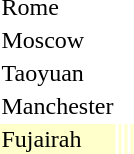<table>
<tr>
<td rowspan=2>Rome</td>
<td rowspan=2></td>
<td rowspan=2></td>
<td></td>
</tr>
<tr>
<td></td>
</tr>
<tr>
<td rowspan=2>Moscow</td>
<td rowspan=2></td>
<td rowspan=2></td>
<td></td>
</tr>
<tr>
<td></td>
</tr>
<tr>
<td rowspan=2>Taoyuan</td>
<td rowspan=2></td>
<td rowspan=2></td>
<td></td>
</tr>
<tr>
<td></td>
</tr>
<tr>
<td rowspan=2>Manchester</td>
<td rowspan=2></td>
<td rowspan=2></td>
<td></td>
</tr>
<tr>
<td></td>
</tr>
<tr bgcolor=ffffcc>
<td>Fujairah</td>
<td></td>
<td></td>
<td></td>
</tr>
</table>
